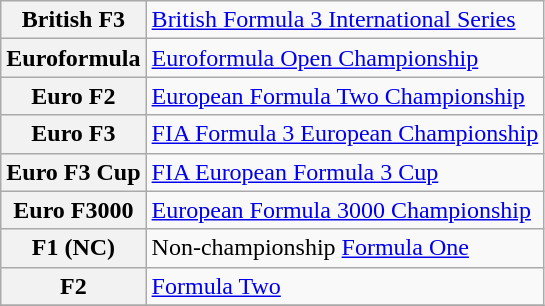<table class="wikitable plainrowheaders">
<tr>
<th scope="row" style="text-align:center">British F3</th>
<td><a href='#'>British Formula 3 International Series</a></td>
</tr>
<tr>
<th scope="row" style="text-align:center">Euroformula</th>
<td><a href='#'>Euroformula Open Championship</a></td>
</tr>
<tr>
<th scope="row" style="text-align:center">Euro F2</th>
<td><a href='#'>European Formula Two Championship</a></td>
</tr>
<tr>
<th scope="row" style="text-align:center">Euro F3</th>
<td><a href='#'>FIA Formula 3 European Championship</a></td>
</tr>
<tr>
<th scope="row" style="text-align:center">Euro F3 Cup</th>
<td><a href='#'>FIA European Formula 3 Cup</a></td>
</tr>
<tr>
<th scope="row" style="text-align:center">Euro F3000</th>
<td><a href='#'>European Formula 3000 Championship</a></td>
</tr>
<tr>
<th scope="row" style="text-align:center">F1 (NC)</th>
<td>Non-championship <a href='#'>Formula One</a></td>
</tr>
<tr>
<th scope="row" style="text-align:center">F2</th>
<td><a href='#'>Formula Two</a></td>
</tr>
<tr>
</tr>
</table>
